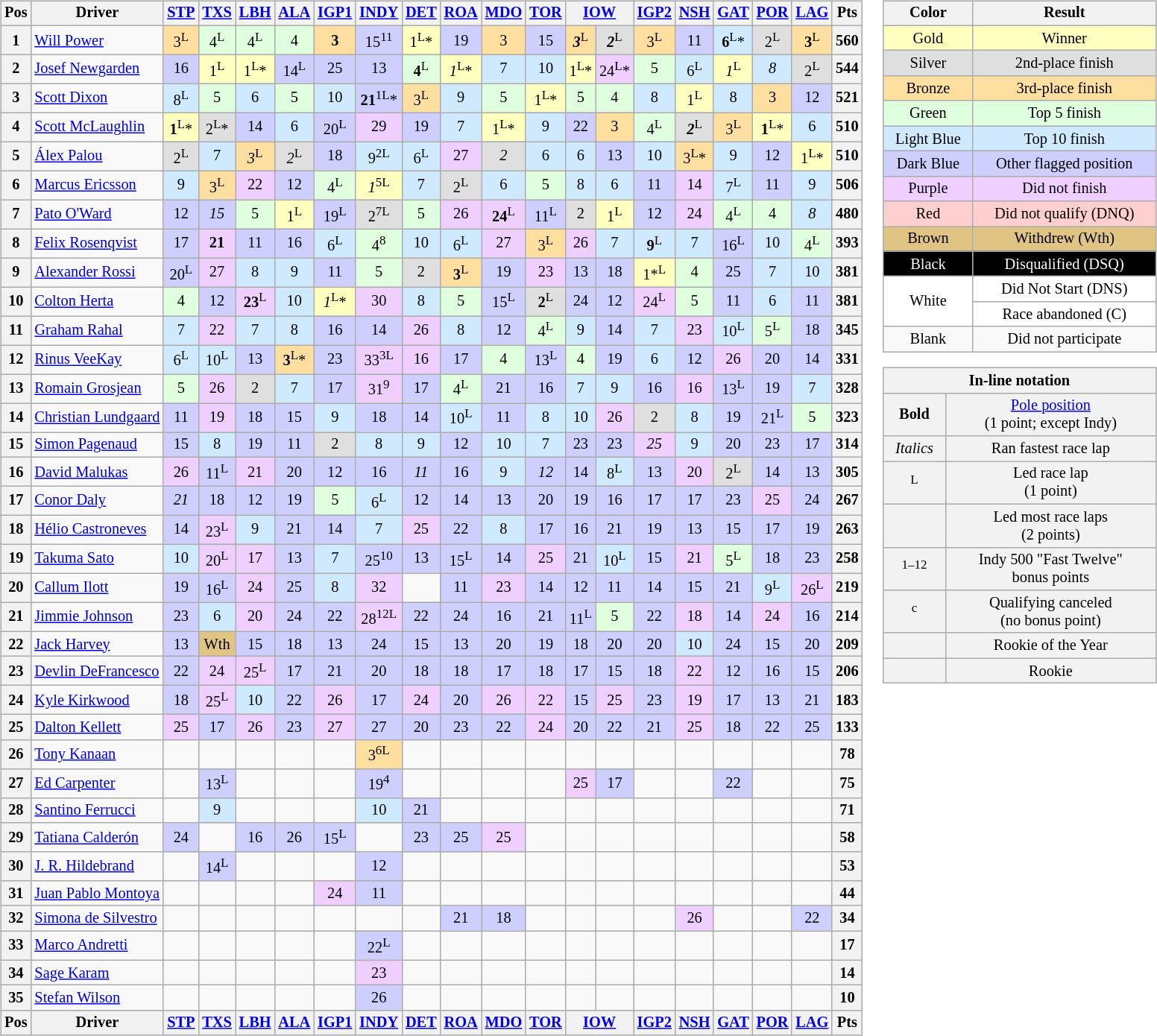<table>
<tr>
<td valign="top"><br><table class="wikitable" style="font-size:85%;text-align:center">
<tr>
<th>Pos</th>
<th>Driver</th>
<th><a href='#'>STP</a></th>
<th><a href='#'>TXS</a></th>
<th><a href='#'>LBH</a></th>
<th><a href='#'>ALA</a></th>
<th><a href='#'>IGP1</a></th>
<th><a href='#'>INDY</a></th>
<th><a href='#'>DET</a></th>
<th><a href='#'>ROA</a></th>
<th><a href='#'>MDO</a></th>
<th><a href='#'>TOR</a></th>
<th colspan=2><a href='#'>IOW</a></th>
<th><a href='#'>IGP2</a></th>
<th><a href='#'>NSH</a></th>
<th><a href='#'>GAT</a></th>
<th><a href='#'>POR</a></th>
<th><a href='#'>LAG</a></th>
<th>Pts</th>
</tr>
<tr>
<th>1</th>
<td align="left"> <a href='#'>Will Power</a></td>
<td style="background:#FFDF9F;">3<sup>L</sup></td>
<td style="background:#DFFFDF;">4<sup>L</sup></td>
<td style="background:#DFFFDF;">4<sup>L</sup></td>
<td style="background:#DFFFDF;">4</td>
<td style="background:#FFDF9F;"><strong>3</strong></td>
<td style="background:#CFCFFF;">15<sup>11</sup></td>
<td style="background:#FFFFBF;">1<sup>L</sup>*</td>
<td style="background:#CFCFFF;">19</td>
<td style="background:#FFDF9F;">3</td>
<td style="background:#CFCFFF;">15</td>
<td style="background:#FFDF9F;"><strong><em>3</em></strong><sup>L</sup></td>
<td style="background:#DFDFDF;"><strong><em>2</em></strong><sup>L</sup></td>
<td style="background:#FFDF9F;">3<sup>L</sup></td>
<td style="background:#CFCFFF;">11</td>
<td style="background:#CFEAFF;"><strong>6</strong><sup>L</sup>*</td>
<td style="background:#DFDFDF;">2<sup>L</sup></td>
<td style="background:#FFDF9F;"><strong>3</strong><sup>L</sup></td>
<th>560</th>
</tr>
<tr>
<th>2</th>
<td align="left"> <a href='#'>Josef Newgarden</a></td>
<td style="background:#CFCFFF;">16</td>
<td style="background:#FFFFBF;">1<sup>L</sup></td>
<td style="background:#FFFFBF;">1<sup>L</sup>*</td>
<td style="background:#CFCFFF;">14<sup>L</sup></td>
<td style="background:#CFCFFF;">25</td>
<td style="background:#CFCFFF;">13</td>
<td style="background:#DFFFDF;"><strong>4</strong><sup>L</sup></td>
<td style="background:#FFFFBF;"><em>1</em><sup>L</sup>*</td>
<td style="background:#CFEAFF;">7</td>
<td style="background:#CFEAFF;">10</td>
<td style="background:#FFFFBF;">1<sup>L</sup>*</td>
<td style="background:#EFCFFF;">24<sup>L</sup>*</td>
<td style="background:#DFFFDF;">5</td>
<td style="background:#CFEAFF;">6<sup>L</sup></td>
<td style="background:#FFFFBF;"><em>1</em><sup>L</sup></td>
<td style="background:#CFEAFF;"><em>8</em></td>
<td style="background:#DFDFDF;">2<sup>L</sup></td>
<th>544</th>
</tr>
<tr>
<th>3</th>
<td align="left"> <a href='#'>Scott Dixon</a></td>
<td style="background:#CFEAFF;">8<sup>L</sup></td>
<td style="background:#DFFFDF;">5</td>
<td style="background:#CFEAFF;">6</td>
<td style="background:#DFFFDF;">5</td>
<td style="background:#CFEAFF;">10</td>
<td style="background:#CFCFFF;"><strong>21</strong><sup>1L</sup>*</td>
<td style="background:#FFDF9F;">3<sup>L</sup></td>
<td style="background:#CFEAFF;">9</td>
<td style="background:#DFFFDF;">5</td>
<td style="background:#FFFFBF;">1<sup>L</sup>*</td>
<td style="background:#DFFFDF;">5</td>
<td style="background:#DFFFDF;">4</td>
<td style="background:#CFEAFF;">8</td>
<td style="background:#FFFFBF;">1<sup>L</sup></td>
<td style="background:#CFEAFF;">8</td>
<td style="background:#FFDF9F;">3</td>
<td style="background:#CFCFFF;">12</td>
<th>521</th>
</tr>
<tr>
<th>4</th>
<td align="left"> <a href='#'>Scott McLaughlin</a></td>
<td style="background:#FFFFBF;"><strong>1</strong><sup>L</sup>*</td>
<td style="background:#DFDFDF;">2<sup>L</sup>*</td>
<td style="background:#CFCFFF;">14</td>
<td style="background:#CFEAFF;">6</td>
<td style="background:#CFCFFF;">20<sup>L</sup></td>
<td style="background:#EFCFFF;">29</td>
<td style="background:#CFCFFF;">19</td>
<td style="background:#CFEAFF;">7</td>
<td style="background:#FFFFBF;">1<sup>L</sup>*</td>
<td style="background:#CFEAFF;">9</td>
<td style="background:#CFCFFF;">22</td>
<td style="background:#FFDF9F;">3</td>
<td style="background:#DFFFDF;">4<sup>L</sup></td>
<td style="background:#DFDFDF;"><strong><em>2</em></strong><sup>L</sup></td>
<td style="background:#FFDF9F;">3<sup>L</sup></td>
<td style="background:#FFFFBF;"><strong>1</strong><sup>L</sup>*</td>
<td style="background:#CFEAFF;">6</td>
<th>510</th>
</tr>
<tr>
<th>5</th>
<td align="left"> <a href='#'>Álex Palou</a></td>
<td style="background:#DFDFDF;">2<sup>L</sup></td>
<td style="background:#CFEAFF;">7</td>
<td style="background:#FFDF9F;"><em>3</em><sup>L</sup></td>
<td style="background:#DFDFDF;"><em>2</em><sup>L</sup></td>
<td style="background:#CFCFFF;">18</td>
<td style="background:#CFEAFF;">9<sup>2L</sup></td>
<td style="background:#CFEAFF;">6<sup>L</sup></td>
<td style="background:#EFCFFF;">27</td>
<td style="background:#DFDFDF;"><em>2</em></td>
<td style="background:#CFEAFF;">6</td>
<td style="background:#CFEAFF;">6</td>
<td style="background:#CFCFFF;">13</td>
<td style="background:#CFEAFF;">10</td>
<td style="background:#FFDF9F;">3<sup>L</sup>*</td>
<td style="background:#CFEAFF;">9</td>
<td style="background:#CFCFFF;">12</td>
<td style="background:#FFFFBF;">1<sup>L</sup>*</td>
<th>510</th>
</tr>
<tr>
<th>6</th>
<td align="left"> <a href='#'>Marcus Ericsson</a></td>
<td style="background:#CFEAFF;">9</td>
<td style="background:#FFDF9F;">3<sup>L</sup></td>
<td style="background:#EFCFFF;">22</td>
<td style="background:#CFCFFF;">12</td>
<td style="background:#DFFFDF;">4<sup>L</sup></td>
<td style="background:#FFFFBF;"><em>1</em><sup>5L</sup></td>
<td style="background:#CFEAFF;">7</td>
<td style="background:#DFDFDF;">2<sup>L</sup></td>
<td style="background:#CFEAFF;">6</td>
<td style="background:#DFFFDF;">5</td>
<td style="background:#CFEAFF;">8</td>
<td style="background:#CFEAFF;">6</td>
<td style="background:#CFCFFF;">11</td>
<td style="background:#EFCFFF;">14</td>
<td style="background:#CFEAFF;">7<sup>L</sup></td>
<td style="background:#CFCFFF;">11</td>
<td style="background:#CFEAFF;">9</td>
<th>506</th>
</tr>
<tr>
<th>7</th>
<td align="left"> <a href='#'>Pato O'Ward</a></td>
<td style="background:#CFCFFF;">12</td>
<td style="background:#CFCFFF;"><em>15</em></td>
<td style="background:#DFFFDF;">5</td>
<td style="background:#FFFFBF;">1<sup>L</sup></td>
<td style="background:#CFCFFF;">19<sup>L</sup></td>
<td style="background:#DFDFDF;">2<sup>7L</sup></td>
<td style="background:#DFFFDF;">5</td>
<td style="background:#EFCFFF;">26</td>
<td style="background:#EFCFFF;"><strong>24</strong><sup>L</sup></td>
<td style="background:#CFCFFF;">11<sup>L</sup></td>
<td style="background:#DFDFDF;">2</td>
<td style="background:#FFFFBF;">1<sup>L</sup></td>
<td style="background:#CFCFFF;">12</td>
<td style="background:#EFCFFF;">24</td>
<td style="background:#DFFFDF;">4<sup>L</sup></td>
<td style="background:#DFFFDF;">4</td>
<td style="background:#CFEAFF;"><em>8</em></td>
<th>480</th>
</tr>
<tr>
<th>8</th>
<td align="left"> <a href='#'>Felix Rosenqvist</a></td>
<td style="background:#CFCFFF;">17</td>
<td style="background:#EFCFFF;"><strong>21</strong></td>
<td style="background:#CFCFFF;">11</td>
<td style="background:#CFCFFF;">16</td>
<td style="background:#CFEAFF;">6<sup>L</sup></td>
<td style="background:#DFFFDF;">4<sup>8</sup></td>
<td style="background:#CFEAFF;">10</td>
<td style="background:#CFEAFF;">6<sup>L</sup></td>
<td style="background:#EFCFFF;">27</td>
<td style="background:#FFDF9F;">3<sup>L</sup></td>
<td style="background:#EFCFFF;">26</td>
<td style="background:#CFEAFF;">7</td>
<td style="background:#CFEAFF;"><strong>9</strong><sup>L</sup></td>
<td style="background:#CFEAFF;">7</td>
<td style="background:#CFCFFF;">16<sup>L</sup></td>
<td style="background:#CFEAFF;">10</td>
<td style="background:#DFFFDF;">4<sup>L</sup></td>
<th>393</th>
</tr>
<tr>
<th>9</th>
<td align="left"> <a href='#'>Alexander Rossi</a></td>
<td style="background:#CFCFFF;">20<sup>L</sup></td>
<td style="background:#EFCFFF;">27</td>
<td style="background:#CFEAFF;">8</td>
<td style="background:#CFEAFF;">9</td>
<td style="background:#CFCFFF;">11</td>
<td style="background:#DFFFDF;">5</td>
<td style="background:#DFDFDF;">2</td>
<td style="background:#FFDF9F;"><strong>3</strong><sup>L</sup></td>
<td style="background:#CFCFFF;">19</td>
<td style="background:#EFCFFF;">23</td>
<td style="background:#CFCFFF;">13</td>
<td style="background:#CFCFFF;">18</td>
<td style="background:#FFFFBF;">1*<sup>L</sup></td>
<td style="background:#DFFFDF;">4</td>
<td style="background:#CFCFFF;">25</td>
<td style="background:#CFEAFF;">7</td>
<td style="background:#CFEAFF;">10</td>
<th>381</th>
</tr>
<tr>
<th>10</th>
<td align="left"> <a href='#'>Colton Herta</a></td>
<td style="background:#DFFFDF;">4</td>
<td style="background:#CFCFFF;">12</td>
<td style="background:#EFCFFF;"><strong>23</strong><sup>L</sup></td>
<td style="background:#CFEAFF;">10</td>
<td style="background:#FFFFBF;"><em>1</em><sup>L</sup>*</td>
<td style="background:#EFCFFF;">30</td>
<td style="background:#CFEAFF;">8</td>
<td style="background:#DFFFDF;">5</td>
<td style="background:#CFCFFF;">15<sup>L</sup></td>
<td style="background:#DFDFDF;"><strong>2</strong><sup>L</sup></td>
<td style="background:#CFCFFF;">24</td>
<td style="background:#CFCFFF;">12</td>
<td style="background:#EFCFFF;">24<sup>L</sup></td>
<td style="background:#DFFFDF;">5</td>
<td style="background:#CFCFFF;">11</td>
<td style="background:#CFEAFF;">6</td>
<td style="background:#CFCFFF;">11</td>
<th>381</th>
</tr>
<tr>
<th>11</th>
<td align="left"> <a href='#'>Graham Rahal</a></td>
<td style="background:#CFEAFF;">7</td>
<td style="background:#EFCFFF;">22</td>
<td style="background:#CFEAFF;">7</td>
<td style="background:#CFEAFF;">8</td>
<td style="background:#CFCFFF;">16</td>
<td style="background:#CFCFFF;">14</td>
<td style="background:#EFCFFF;">26</td>
<td style="background:#CFEAFF;">8</td>
<td style="background:#CFCFFF;">12</td>
<td style="background:#DFFFDF;">4<sup>L</sup></td>
<td style="background:#CFEAFF;">9</td>
<td style="background:#CFCFFF;">14</td>
<td style="background:#CFEAFF;">7</td>
<td style="background:#EFCFFF;">23</td>
<td style="background:#CFEAFF;">10<sup>L</sup></td>
<td style="background:#DFFFDF;">5<sup>L</sup></td>
<td style="background:#CFCFFF;">18</td>
<th>345</th>
</tr>
<tr>
<th>12</th>
<td align="left"> <a href='#'>Rinus VeeKay</a></td>
<td style="background:#CFEAFF;">6<sup>L</sup></td>
<td style="background:#CFEAFF;">10<sup>L</sup></td>
<td style="background:#CFCFFF;">13</td>
<td style="background:#FFDF9F;"><strong>3</strong><sup>L</sup>*</td>
<td style="background:#CFCFFF;">23</td>
<td style="background:#EFCFFF;">33<sup>3L</sup></td>
<td style="background:#EFCFFF;">16</td>
<td style="background:#CFCFFF;">17</td>
<td style="background:#DFFFDF;">4</td>
<td style="background:#CFCFFF;">13<sup>L</sup></td>
<td style="background:#DFFFDF;">4</td>
<td style="background:#CFCFFF;">19</td>
<td style="background:#CFEAFF;">6</td>
<td style="background:#CFCFFF;">12</td>
<td style="background:#EFCFFF;">26</td>
<td style="background:#CFCFFF;">20</td>
<td style="background:#CFCFFF;">14</td>
<th>331</th>
</tr>
<tr>
<th>13</th>
<td align="left"> <a href='#'>Romain Grosjean</a></td>
<td style="background:#DFFFDF;">5</td>
<td style="background:#EFCFFF;">26</td>
<td style="background:#DFDFDF;">2</td>
<td style="background:#CFEAFF;">7</td>
<td style="background:#CFCFFF;">17</td>
<td style="background:#EFCFFF;">31<sup>9</sup></td>
<td style="background:#CFCFFF;">17</td>
<td style="background:#DFFFDF;">4<sup>L</sup></td>
<td style="background:#CFCFFF;">21</td>
<td style="background:#CFCFFF;">16</td>
<td style="background:#CFEAFF;">7</td>
<td style="background:#CFEAFF;">9</td>
<td style="background:#CFCFFF;">16</td>
<td style="background:#EFCFFF;">16</td>
<td style="background:#CFCFFF;">13<sup>L</sup></td>
<td style="background:#CFCFFF;">19</td>
<td style="background:#CFEAFF;">7</td>
<th>328</th>
</tr>
<tr>
<th>14</th>
<td nowrap="" align="left"> <a href='#'>Christian Lundgaard</a> </td>
<td style="background:#CFCFFF;">11</td>
<td style="background:#EFCFFF;">19</td>
<td style="background:#CFCFFF;">18</td>
<td style="background:#CFCFFF;">15</td>
<td style="background:#CFEAFF;">9</td>
<td style="background:#CFCFFF;">18</td>
<td style="background:#CFCFFF;">14</td>
<td style="background:#CFEAFF;">10<sup>L</sup></td>
<td style="background:#CFCFFF;">11</td>
<td style="background:#CFEAFF;">8</td>
<td style="background:#CFEAFF;">10</td>
<td style="background:#EFCFFF;">26</td>
<td style="background:#DFDFDF;">2</td>
<td style="background:#CFEAFF;">8</td>
<td style="background:#CFCFFF;">19</td>
<td style="background:#CFCFFF;">21<sup>L</sup></td>
<td style="background:#DFFFDF;">5</td>
<th>323</th>
</tr>
<tr>
<th>15</th>
<td align="left"> <a href='#'>Simon Pagenaud</a></td>
<td style="background:#CFCFFF;">15</td>
<td style="background:#CFEAFF;">8</td>
<td style="background:#CFCFFF;">19</td>
<td style="background:#CFCFFF;">11</td>
<td style="background:#DFDFDF;">2</td>
<td style="background:#CFEAFF;">8</td>
<td style="background:#CFEAFF;">9</td>
<td style="background:#CFCFFF;">12</td>
<td style="background:#CFEAFF;">10</td>
<td style="background:#CFEAFF;">7</td>
<td style="background:#CFCFFF;">23</td>
<td style="background:#CFCFFF;">23</td>
<td style="background:#EFCFFF;"><em>25</em></td>
<td style="background:#CFEAFF;">9</td>
<td style="background:#CFCFFF;">20</td>
<td style="background:#CFCFFF;">23</td>
<td style="background:#CFCFFF;">17</td>
<th>314</th>
</tr>
<tr>
<th>16</th>
<td align="left"> <a href='#'>David Malukas</a> </td>
<td style="background:#EFCFFF;">26</td>
<td style="background:#CFCFFF;">11<sup>L</sup></td>
<td style="background:#EFCFFF;">21</td>
<td style="background:#CFCFFF;">20</td>
<td style="background:#CFCFFF;">12</td>
<td style="background:#CFCFFF;">16</td>
<td style="background:#CFCFFF;"><em>11</em></td>
<td style="background:#CFCFFF;">16</td>
<td style="background:#CFEAFF;">9</td>
<td style="background:#CFCFFF;"><em>12</em></td>
<td style="background:#CFCFFF;">14</td>
<td style="background:#CFEAFF;">8<sup>L</sup></td>
<td style="background:#CFCFFF;">13</td>
<td style="background:#EFCFFF;">20</td>
<td style="background:#DFDFDF;">2<sup>L</sup></td>
<td style="background:#CFCFFF;">14</td>
<td style="background:#CFCFFF;">13</td>
<th>305</th>
</tr>
<tr>
<th>17</th>
<td align="left"> <a href='#'>Conor Daly</a></td>
<td style="background:#CFCFFF;"><em>21</em></td>
<td style="background:#CFCFFF;">18</td>
<td style="background:#CFCFFF;">12</td>
<td style="background:#CFCFFF;">19</td>
<td style="background:#DFFFDF;">5</td>
<td style="background:#CFEAFF;">6<sup>L</sup></td>
<td style="background:#CFCFFF;">12</td>
<td style="background:#CFCFFF;">14</td>
<td style="background:#CFCFFF;">13</td>
<td style="background:#CFCFFF;">20</td>
<td style="background:#CFCFFF;">19</td>
<td style="background:#CFCFFF;">16</td>
<td style="background:#CFCFFF;">17</td>
<td style="background:#CFCFFF;">17</td>
<td style="background:#CFCFFF;">23</td>
<td style="background:#EFCFFF;">25</td>
<td style="background:#CFCFFF;">24</td>
<th>267</th>
</tr>
<tr>
<th>18</th>
<td align="left"> <a href='#'>Hélio Castroneves</a></td>
<td style="background:#CFCFFF;">14</td>
<td style="background:#EFCFFF;">23<sup>L</sup></td>
<td style="background:#CFEAFF;">9</td>
<td style="background:#CFCFFF;">21</td>
<td style="background:#CFCFFF;">14</td>
<td style="background:#CFEAFF;">7</td>
<td style="background:#EFCFFF;">25</td>
<td style="background:#CFCFFF;">22</td>
<td style="background:#CFEAFF;">8</td>
<td style="background:#CFCFFF;">17</td>
<td style="background:#CFCFFF;">16</td>
<td style="background:#CFCFFF;">21</td>
<td style="background:#CFCFFF;">19</td>
<td style="background:#CFCFFF;">13</td>
<td style="background:#CFCFFF;">15</td>
<td style="background:#CFCFFF;">17</td>
<td style="background:#CFCFFF;">19</td>
<th>263</th>
</tr>
<tr>
<th>19</th>
<td align="left"> <a href='#'>Takuma Sato</a></td>
<td style="background:#CFEAFF;">10</td>
<td style="background:#EFCFFF;">20<sup>L</sup></td>
<td style="background:#EFCFFF;">17</td>
<td style="background:#CFCFFF;">13</td>
<td style="background:#CFEAFF;">7</td>
<td style="background:#CFCFFF;">25<sup>10</sup></td>
<td style="background:#CFCFFF;">13</td>
<td style="background:#CFCFFF;">15<sup>L</sup></td>
<td style="background:#CFCFFF;">14</td>
<td style="background:#EFCFFF;">25</td>
<td style="background:#CFCFFF;">21</td>
<td style="background:#CFEAFF;">10<sup>L</sup></td>
<td style="background:#CFCFFF;">15</td>
<td style="background:#EFCFFF;">21</td>
<td style="background:#DFFFDF;">5<sup>L</sup></td>
<td style="background:#CFCFFF;">18</td>
<td style="background:#CFCFFF;">23</td>
<th>258</th>
</tr>
<tr>
<th>20</th>
<td align="left"> <a href='#'>Callum Ilott</a> </td>
<td style="background:#CFCFFF;">19</td>
<td style="background:#CFCFFF;">16<sup>L</sup></td>
<td style="background:#EFCFFF;">24</td>
<td style="background:#CFCFFF;">25</td>
<td style="background:#CFEAFF;">8</td>
<td style="background:#EFCFFF;">32</td>
<td></td>
<td style="background:#CFCFFF;">11</td>
<td style="background:#EFCFFF;">23</td>
<td style="background:#CFCFFF;">14</td>
<td style="background:#CFCFFF;">12</td>
<td style="background:#CFCFFF;">11</td>
<td style="background:#CFCFFF;">14</td>
<td style="background:#CFCFFF;">15</td>
<td style="background:#CFCFFF;">21</td>
<td style="background:#CFEAFF;">9<sup>L</sup></td>
<td style="background:#EFCFFF;">26<sup>L</sup></td>
<th>219</th>
</tr>
<tr>
<th>21</th>
<td align="left"> <a href='#'>Jimmie Johnson</a></td>
<td style="background:#CFCFFF;">23</td>
<td style="background:#CFEAFF;">6</td>
<td style="background:#EFCFFF;">20</td>
<td style="background:#CFCFFF;">24</td>
<td style="background:#CFCFFF;">22</td>
<td style="background:#EFCFFF;">28<sup>12L</sup></td>
<td style="background:#CFCFFF;">22</td>
<td style="background:#CFCFFF;">24</td>
<td style="background:#CFCFFF;">16</td>
<td style="background:#CFCFFF;">21</td>
<td style="background:#CFCFFF;">11<sup>L</sup></td>
<td style="background:#DFFFDF;">5</td>
<td style="background:#CFCFFF;">22</td>
<td style="background:#EFCFFF;">18</td>
<td style="background:#CFCFFF;">14</td>
<td style="background:#EFCFFF;">24</td>
<td style="background:#CFCFFF;">16</td>
<th>214</th>
</tr>
<tr>
<th>22</th>
<td align="left"> <a href='#'>Jack Harvey</a></td>
<td style="background:#CFCFFF;">13</td>
<td style="background:#DFC484;">Wth</td>
<td style="background:#CFCFFF;">15</td>
<td style="background:#CFCFFF;">18</td>
<td style="background:#CFCFFF;">13</td>
<td style="background:#CFCFFF;">24</td>
<td style="background:#CFCFFF;">15</td>
<td style="background:#CFCFFF;">13</td>
<td style="background:#CFCFFF;">20</td>
<td style="background:#CFCFFF;">19</td>
<td style="background:#CFCFFF;">18</td>
<td style="background:#CFCFFF;">20</td>
<td style="background:#CFCFFF;">20</td>
<td style="background:#CFEAFF;">10</td>
<td style="background:#CFCFFF;">24</td>
<td style="background:#CFCFFF;">15</td>
<td style="background:#CFCFFF;">20</td>
<th>209</th>
</tr>
<tr>
<th>23</th>
<td align="left" nowrap> <a href='#'>Devlin DeFrancesco</a> </td>
<td style="background:#CFCFFF;">22</td>
<td style="background:#EFCFFF;">24</td>
<td style="background:#EFCFFF;">25<sup>L</sup></td>
<td style="background:#CFCFFF;">17</td>
<td style="background:#CFCFFF;">21</td>
<td style="background:#CFCFFF;">20</td>
<td style="background:#CFCFFF;">18</td>
<td style="background:#CFCFFF;">18</td>
<td style="background:#CFCFFF;">17</td>
<td style="background:#CFCFFF;">18</td>
<td style="background:#CFCFFF;">17</td>
<td style="background:#CFCFFF;">15</td>
<td style="background:#CFCFFF;">18</td>
<td style="background:#EFCFFF;">22</td>
<td style="background:#CFCFFF;">12</td>
<td style="background:#CFCFFF;">16</td>
<td style="background:#CFCFFF;">15</td>
<th>206</th>
</tr>
<tr>
<th>24</th>
<td align="left"> <a href='#'>Kyle Kirkwood</a> </td>
<td style="background:#CFCFFF;">18</td>
<td style="background:#EFCFFF;">25<sup>L</sup></td>
<td style="background:#CFEAFF;">10</td>
<td style="background:#CFCFFF;">22</td>
<td style="background:#EFCFFF;">26</td>
<td style="background:#CFCFFF;">17</td>
<td style="background:#EFCFFF;">24</td>
<td style="background:#CFCFFF;">20</td>
<td style="background:#EFCFFF;">26</td>
<td style="background:#EFCFFF;">22</td>
<td style="background:#CFCFFF;">15</td>
<td style="background:#EFCFFF;">25</td>
<td style="background:#CFCFFF;">23</td>
<td style="background:#EFCFFF;">19</td>
<td style="background:#CFCFFF;">17</td>
<td style="background:#CFCFFF;">13</td>
<td style="background:#CFCFFF;">21</td>
<th>183</th>
</tr>
<tr>
<th>25</th>
<td align="left"> <a href='#'>Dalton Kellett</a></td>
<td style="background:#EFCFFF;">25</td>
<td style="background:#CFCFFF;">17</td>
<td style="background:#EFCFFF;">26</td>
<td style="background:#CFCFFF;">23</td>
<td style="background:#EFCFFF;">27</td>
<td style="background:#CFCFFF;">27</td>
<td style="background:#CFCFFF;">20</td>
<td style="background:#CFCFFF;">23</td>
<td style="background:#CFCFFF;">22</td>
<td style="background:#EFCFFF;">24</td>
<td style="background:#CFCFFF;">20</td>
<td style="background:#CFCFFF;">22</td>
<td style="background:#CFCFFF;">21</td>
<td style="background:#EFCFFF;">25</td>
<td style="background:#CFCFFF;">18</td>
<td style="background:#CFCFFF;">22</td>
<td style="background:#CFCFFF;">25</td>
<th>133</th>
</tr>
<tr>
<th>26</th>
<td align="left"> <a href='#'>Tony Kanaan</a></td>
<td></td>
<td></td>
<td></td>
<td></td>
<td></td>
<td style="background:#FFDF9F;">3<sup>6L</sup></td>
<td></td>
<td></td>
<td></td>
<td></td>
<td></td>
<td></td>
<td></td>
<td></td>
<td></td>
<td></td>
<td></td>
<th>78</th>
</tr>
<tr>
<th>27</th>
<td align="left"> <a href='#'>Ed Carpenter</a></td>
<td></td>
<td style="background:#CFCFFF;">13<sup>L</sup></td>
<td></td>
<td></td>
<td></td>
<td style="background:#CFCFFF;">19<sup>4</sup></td>
<td></td>
<td></td>
<td></td>
<td></td>
<td style="background:#EFCFFF;">25</td>
<td style="background:#CFCFFF;">17</td>
<td></td>
<td></td>
<td style="background:#CFCFFF;">22</td>
<td></td>
<td></td>
<th>75</th>
</tr>
<tr>
<th>28</th>
<td align="left"> <a href='#'>Santino Ferrucci</a></td>
<td></td>
<td style="background:#CFEAFF;">9</td>
<td></td>
<td></td>
<td></td>
<td style="background:#CFEAFF;">10</td>
<td style="background:#CFCFFF;">21</td>
<td></td>
<td></td>
<td></td>
<td></td>
<td></td>
<td></td>
<td></td>
<td></td>
<td></td>
<td></td>
<th>71</th>
</tr>
<tr>
<th>29</th>
<td align="left"> <a href='#'>Tatiana Calderón</a> </td>
<td style="background:#CFCFFF;">24</td>
<td></td>
<td style="background:#CFCFFF;">16</td>
<td style="background:#CFCFFF;">26</td>
<td style="background:#CFCFFF;">15<sup>L</sup></td>
<td></td>
<td style="background:#CFCFFF;">23</td>
<td style="background:#CFCFFF;">25</td>
<td style="background:#EFCFFF;">25</td>
<td></td>
<td></td>
<td></td>
<td></td>
<td></td>
<td></td>
<td></td>
<td></td>
<th>58</th>
</tr>
<tr>
<th>30</th>
<td align="left"> <a href='#'>J. R. Hildebrand</a></td>
<td></td>
<td style="background:#CFCFFF;">14<sup>L</sup></td>
<td></td>
<td></td>
<td></td>
<td style="background:#CFCFFF;">12</td>
<td></td>
<td></td>
<td></td>
<td></td>
<td></td>
<td></td>
<td></td>
<td></td>
<td></td>
<td></td>
<td></td>
<th>53</th>
</tr>
<tr>
<th>31</th>
<td align="left"> <a href='#'>Juan Pablo Montoya</a></td>
<td></td>
<td></td>
<td></td>
<td></td>
<td style="background:#EFCFFF;">24</td>
<td style="background:#CFCFFF;">11</td>
<td></td>
<td></td>
<td></td>
<td></td>
<td></td>
<td></td>
<td></td>
<td></td>
<td></td>
<td></td>
<td></td>
<th>44</th>
</tr>
<tr>
<th>32</th>
<td align="left"> <a href='#'>Simona de Silvestro</a></td>
<td></td>
<td></td>
<td></td>
<td></td>
<td></td>
<td></td>
<td></td>
<td style="background:#CFCFFF;">21</td>
<td style="background:#CFCFFF;">18</td>
<td></td>
<td></td>
<td></td>
<td></td>
<td style="background:#EFCFFF;">26</td>
<td></td>
<td></td>
<td style="background:#CFCFFF;">22</td>
<th>34</th>
</tr>
<tr>
<th>33</th>
<td align="left"> <a href='#'>Marco Andretti</a></td>
<td></td>
<td></td>
<td></td>
<td></td>
<td></td>
<td style="background:#CFCFFF;">22<sup>L</sup></td>
<td></td>
<td></td>
<td></td>
<td></td>
<td></td>
<td></td>
<td></td>
<td></td>
<td></td>
<td></td>
<td></td>
<th>17</th>
</tr>
<tr>
<th>34</th>
<td align="left"> <a href='#'>Sage Karam</a></td>
<td></td>
<td></td>
<td></td>
<td></td>
<td></td>
<td style="background:#EFCFFF;">23</td>
<td></td>
<td></td>
<td></td>
<td></td>
<td></td>
<td></td>
<td></td>
<td></td>
<td></td>
<td></td>
<td></td>
<th>14</th>
</tr>
<tr>
<th>35</th>
<td align="left"> <a href='#'>Stefan Wilson</a> </td>
<td></td>
<td></td>
<td></td>
<td></td>
<td></td>
<td style="background:#CFCFFF;">26</td>
<td></td>
<td></td>
<td></td>
<td></td>
<td></td>
<td></td>
<td></td>
<td></td>
<td></td>
<td></td>
<td></td>
<th>10</th>
</tr>
<tr>
<th>Pos</th>
<th>Driver</th>
<th><a href='#'>STP</a></th>
<th><a href='#'>TXS</a></th>
<th><a href='#'>LBH</a></th>
<th><a href='#'>ALA</a></th>
<th><a href='#'>IGP1</a></th>
<th><a href='#'>INDY</a></th>
<th><a href='#'>DET</a></th>
<th><a href='#'>ROA</a></th>
<th><a href='#'>MDO</a></th>
<th><a href='#'>TOR</a></th>
<th colspan=2><a href='#'>IOW</a></th>
<th><a href='#'>IGP2</a></th>
<th><a href='#'>NSH</a></th>
<th><a href='#'>GAT</a></th>
<th><a href='#'>POR</a></th>
<th><a href='#'>LAG</a></th>
<th>Pts</th>
</tr>
</table>
</td>
<td valign="top"><br><table class="wikitable" style="font-size:85%; text-align:center; width: 18em">
<tr>
<th>Color</th>
<th>Result</th>
</tr>
<tr style="background:#FFFFBF">
<td>Gold</td>
<td>Winner</td>
</tr>
<tr style="background:#DFDFDF">
<td>Silver</td>
<td>2nd-place finish</td>
</tr>
<tr style="background:#FFDF9F">
<td>Bronze</td>
<td>3rd-place finish</td>
</tr>
<tr style="background:#DFFFDF">
<td>Green</td>
<td>Top 5 finish</td>
</tr>
<tr style="background:#CFEAFF">
<td>Light Blue</td>
<td>Top 10 finish</td>
</tr>
<tr style="background:#CFCFFF">
<td>Dark Blue</td>
<td>Other flagged position</td>
</tr>
<tr style="background:#EFCFFF">
<td>Purple</td>
<td>Did not finish</td>
</tr>
<tr style="background:#FFCFCF">
<td>Red</td>
<td>Did not qualify (DNQ)</td>
</tr>
<tr style="background:#DFC484">
<td>Brown</td>
<td>Withdrew (Wth)</td>
</tr>
<tr style="background:#000000; color:white">
<td>Black</td>
<td>Disqualified (DSQ)</td>
</tr>
<tr style="background:#FFFFFF">
<td rowspan="2">White</td>
<td>Did Not Start (DNS)</td>
</tr>
<tr style="background:#FFFFFF">
<td>Race abandoned (C)</td>
</tr>
<tr>
<td>Blank</td>
<td>Did not participate</td>
</tr>
</table>
<table class="wikitable" style="font-size:85%; text-align:center; width: 18em">
<tr>
<td colspan="2" align="center" style="background:#F2F2F2"><strong>In-line notation</strong></td>
</tr>
<tr>
<td align="center" style="background:#F2F2F2"><strong>Bold</strong></td>
<td align="center" style="background:#F2F2F2"><a href='#'>Pole position</a><br>(1 point; except Indy)</td>
</tr>
<tr>
<td align="center" style="background:#F2F2F2"><em>Italics</em></td>
<td align="center" style="background:#F2F2F2">Ran fastest race lap</td>
</tr>
<tr>
<td align="center" style="background:#F2F2F2"><sup>L</sup></td>
<td align="center" style="background:#F2F2F2">Led race lap<br>(1 point)</td>
</tr>
<tr>
<td align="center" style="background:#F2F2F2"></td>
<td align="center" style="background:#F2F2F2">Led most race laps<br>(2 points)</td>
</tr>
<tr>
<td align="center" style="background:#F2F2F2"><sup>1–12</sup></td>
<td align="center" style="background:#F2F2F2">Indy 500 "Fast Twelve"<br>bonus points</td>
</tr>
<tr>
<td align="center" style="background:#F2F2F2"><sup>c</sup></td>
<td align="center" style="background:#F2F2F2">Qualifying canceled<br>(no bonus point)</td>
</tr>
<tr>
<td align="center" style="background:#F2F2F2"></td>
<td align="center" style="background:#F2F2F2">Rookie of the Year</td>
</tr>
<tr>
<td align="center" style="background:#F2F2F2"></td>
<td align="center" style="background:#F2F2F2">Rookie</td>
</tr>
</table>
</td>
</tr>
</table>
